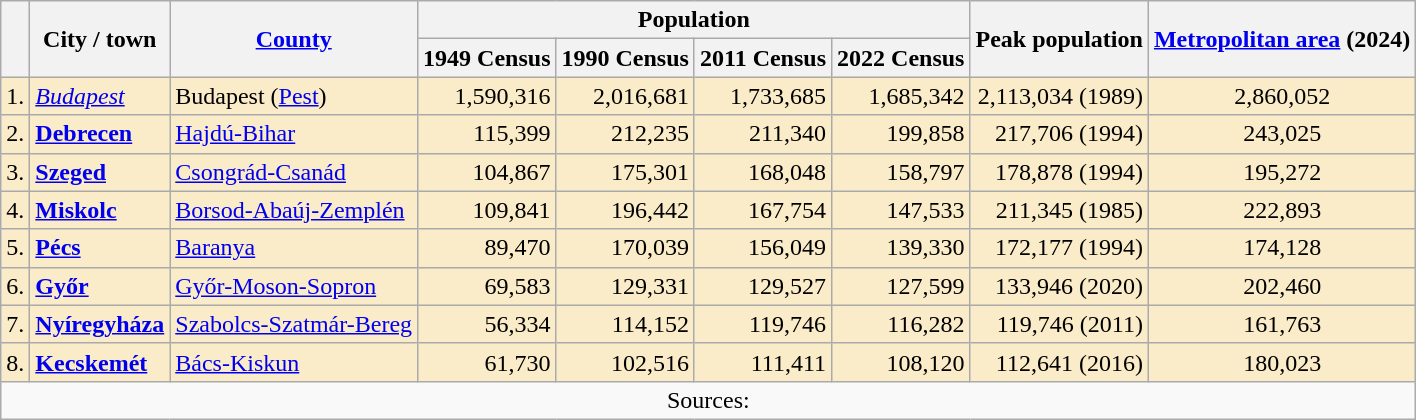<table class="wikitable sortable">
<tr>
<th rowspan=2></th>
<th rowspan=2>City / town</th>
<th rowspan=2><a href='#'>County</a></th>
<th colspan=4>Population</th>
<th rowspan=2>Peak population</th>
<th rowspan=2><a href='#'>Metropolitan area</a> (2024)</th>
</tr>
<tr>
<th data-sort-type=number>1949 Census</th>
<th data-sort-type=number>1990 Census</th>
<th data-sort-type=number>2011 Census</th>
<th data-sort-type=number>2022 Census</th>
</tr>
<tr style="background:#faecc8;">
<td style="text-align:center;">1.</td>
<td><em><a href='#'>Budapest</a></em></td>
<td>Budapest (<a href='#'>Pest</a>)</td>
<td align="right">1,590,316</td>
<td align="right">2,016,681</td>
<td align="right">1,733,685</td>
<td align="right">1,685,342 </td>
<td align="right">2,113,034 (1989)</td>
<td style="text-align:center;">2,860,052</td>
</tr>
<tr style="background:#faecc8;">
<td style="text-align:center;">2.</td>
<td><strong><a href='#'>Debrecen</a></strong></td>
<td><a href='#'>Hajdú-Bihar</a></td>
<td align="right">115,399</td>
<td align="right">212,235</td>
<td align="right">211,340</td>
<td align="right">199,858 </td>
<td align="right">217,706 (1994)</td>
<td style="text-align:center;">243,025</td>
</tr>
<tr style="background:#faecc8;">
<td style="text-align:center;">3.</td>
<td><strong><a href='#'>Szeged</a></strong></td>
<td><a href='#'>Csongrád-Csanád</a></td>
<td align="right">104,867</td>
<td align="right">175,301</td>
<td align="right">168,048</td>
<td align="right">158,797 </td>
<td align="right">178,878 (1994)</td>
<td style="text-align:center;">195,272</td>
</tr>
<tr style="background:#faecc8;">
<td style="text-align:center;">4.</td>
<td><strong><a href='#'>Miskolc</a></strong></td>
<td><a href='#'>Borsod-Abaúj-Zemplén</a></td>
<td align="right">109,841</td>
<td align="right">196,442</td>
<td align="right">167,754</td>
<td align="right">147,533 </td>
<td align="right">211,345 (1985)</td>
<td style="text-align:center;">222,893</td>
</tr>
<tr style="background:#faecc8;">
<td style="text-align:center;">5.</td>
<td><strong><a href='#'>Pécs</a></strong></td>
<td><a href='#'>Baranya</a></td>
<td align="right">89,470</td>
<td align="right">170,039</td>
<td align="right">156,049</td>
<td align="right">139,330 </td>
<td align="right">172,177 (1994)</td>
<td style="text-align:center;">174,128</td>
</tr>
<tr style="background:#faecc8;">
<td style="text-align:center;">6.</td>
<td><strong><a href='#'>Győr</a></strong></td>
<td><a href='#'>Győr-Moson-Sopron</a></td>
<td align="right">69,583</td>
<td align="right">129,331</td>
<td align="right">129,527</td>
<td align="right">127,599 </td>
<td align="right">133,946 (2020)</td>
<td style="text-align:center;">202,460</td>
</tr>
<tr style="background:#faecc8;">
<td style="text-align:center;">7.</td>
<td><strong><a href='#'>Nyíregyháza</a></strong></td>
<td><a href='#'>Szabolcs-Szatmár-Bereg</a></td>
<td align="right">56,334</td>
<td align="right">114,152</td>
<td align="right">119,746</td>
<td align="right">116,282 </td>
<td align="right">119,746 (2011)</td>
<td style="text-align:center;">161,763</td>
</tr>
<tr style="background:#faecc8;">
<td style="text-align:center;">8.</td>
<td><strong><a href='#'>Kecskemét</a></strong></td>
<td><a href='#'>Bács-Kiskun</a></td>
<td align="right">61,730</td>
<td align="right">102,516</td>
<td align="right">111,411</td>
<td align="right">108,120 </td>
<td align="right">112,641 (2016)</td>
<td style="text-align:center;">180,023</td>
</tr>
<tr class="sortbottom">
<td colspan=9 align="center">Sources:</td>
</tr>
</table>
